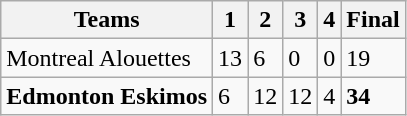<table class="wikitable">
<tr>
<th>Teams</th>
<th>1</th>
<th>2</th>
<th>3</th>
<th>4</th>
<th>Final</th>
</tr>
<tr>
<td>Montreal Alouettes</td>
<td>13</td>
<td>6</td>
<td>0</td>
<td>0</td>
<td>19</td>
</tr>
<tr>
<td><strong>Edmonton Eskimos</strong></td>
<td>6</td>
<td>12</td>
<td>12</td>
<td>4</td>
<td><strong>34</strong></td>
</tr>
</table>
